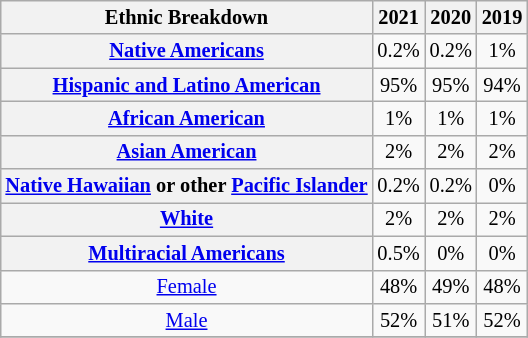<table class="wikitable" style="text-align:center; float:right; font-size:85%; margin-left:2em; margin:auto;">
<tr>
<th><strong>Ethnic Breakdown</strong></th>
<th><strong>2021</strong></th>
<th><strong>2020</strong></th>
<th><strong>2019</strong></th>
</tr>
<tr>
<th><a href='#'>Native Americans</a></th>
<td>0.2%</td>
<td>0.2%</td>
<td>1%</td>
</tr>
<tr>
<th><a href='#'>Hispanic and Latino American</a></th>
<td>95%</td>
<td>95%</td>
<td>94%</td>
</tr>
<tr>
<th><a href='#'>African American</a></th>
<td>1%</td>
<td>1%</td>
<td>1%</td>
</tr>
<tr>
<th><a href='#'>Asian American</a></th>
<td>2%</td>
<td>2%</td>
<td>2%</td>
</tr>
<tr>
<th><a href='#'>Native Hawaiian</a> or other <a href='#'>Pacific Islander</a></th>
<td>0.2%</td>
<td>0.2%</td>
<td>0%</td>
</tr>
<tr>
<th><a href='#'>White</a></th>
<td>2%</td>
<td>2%</td>
<td>2%</td>
</tr>
<tr>
<th><a href='#'>Multiracial Americans</a></th>
<td>0.5%</td>
<td>0%</td>
<td>0%</td>
</tr>
<tr>
<td><a href='#'>Female</a></td>
<td>48%</td>
<td>49%</td>
<td>48%</td>
</tr>
<tr>
<td><a href='#'>Male</a></td>
<td>52%</td>
<td>51%</td>
<td>52%</td>
</tr>
<tr>
</tr>
</table>
